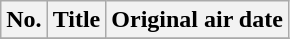<table class="wikitable plainrowheaders">
<tr>
<th>No.</th>
<th>Title</th>
<th>Original air date</th>
</tr>
<tr>
</tr>
</table>
